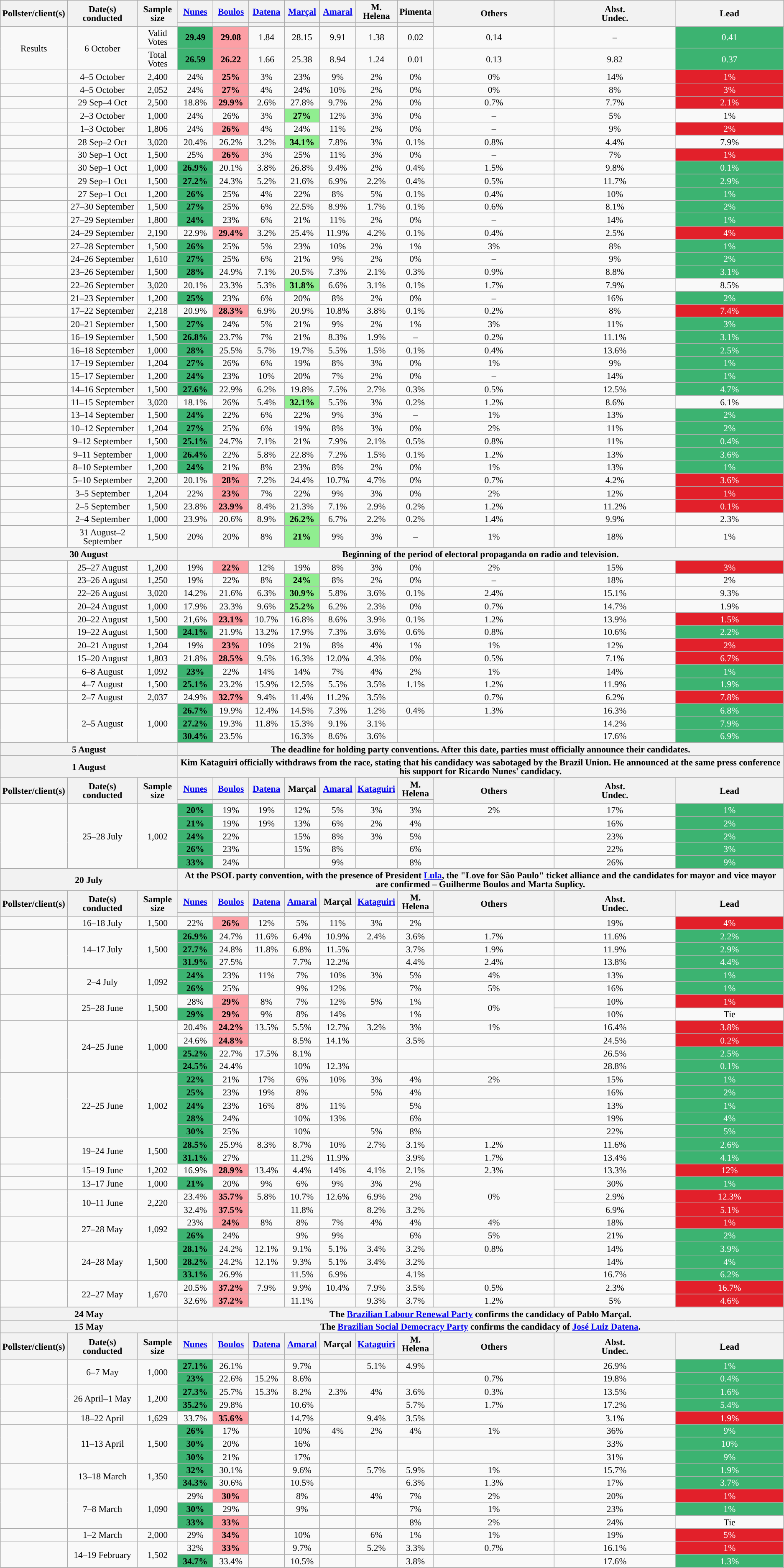<table class="wikitable" style="text-align:center;font-size:90%;line-height:14px;">
<tr>
<th rowspan="2">Pollster/client(s)</th>
<th rowspan="2">Date(s)<br>conducted</th>
<th rowspan="2">Sample<br>size</th>
<th><a href='#'>Nunes</a><br></th>
<th><a href='#'>Boulos</a><br></th>
<th><a href='#'>Datena</a><br></th>
<th><a href='#'>Marçal</a><br></th>
<th><a href='#'>Amaral</a><br></th>
<th>M. Helena<br></th>
<th>Pimenta<br></th>
<th rowspan="2">Others</th>
<th rowspan="2">Abst.<br>Undec.</th>
<th rowspan="2">Lead</th>
</tr>
<tr>
<th data-sort-type="number" class="sortable" style="background:"></th>
<th data-sort-type="number" class="sortable" style="background:"></th>
<th data-sort-type="number" class="sortable" style="background:"></th>
<th data-sort-type="number" class="sortable" style="background:"></th>
<th data-sort-type="number" class="sortable" style="background:"></th>
<th data-sort-type="number" class="sortable" style="background:"></th>
<th data-sort-type="number" class="sortable" style="background:"></th>
</tr>
<tr>
<td rowspan="2">Results</td>
<td rowspan="2">6 October</td>
<td>Valid Votes</td>
<td style="background:#3cb371;"><strong>29.49</strong></td>
<td style="background:#FC9FA5;"><strong>29.08</strong></td>
<td>1.84</td>
<td>28.15</td>
<td>9.91</td>
<td>1.38</td>
<td>0.02</td>
<td>0.14</td>
<td>–</td>
<td style="background:#3cb371; color:#FFFFFF" ;">0.41</td>
</tr>
<tr>
<td>Total Votes</td>
<td style="background:#3cb371;"><strong>26.59</strong></td>
<td style="background:#FC9FA5;"><strong>26.22</strong></td>
<td>1.66</td>
<td>25.38</td>
<td>8.94</td>
<td>1.24</td>
<td>0.01</td>
<td>0.13</td>
<td>9.82</td>
<td style="background:#3cb371; color:#FFFFFF" ;">0.37</td>
</tr>
<tr>
<td></td>
<td>4–5 October</td>
<td>2,400</td>
<td>24%</td>
<td style="background:#FC9FA5;"><strong>25%</strong></td>
<td>3%</td>
<td>23%</td>
<td>9%</td>
<td>2%</td>
<td>0%</td>
<td>0%</td>
<td>14%</td>
<td style="background:#E2202A; color:#FFFFFF" ;">1%</td>
</tr>
<tr>
<td></td>
<td>4–5 October</td>
<td>2,052</td>
<td>24%</td>
<td style="background:#FC9FA5;"><strong>27%</strong></td>
<td>4%</td>
<td>24%</td>
<td>10%</td>
<td>2%</td>
<td>0%</td>
<td>0%</td>
<td>8%</td>
<td style="background:#E2202A; color:#FFFFFF" ;">3%</td>
</tr>
<tr>
<td></td>
<td>29 Sep–4 Oct</td>
<td>2,500</td>
<td>18.8%</td>
<td style="background:#FC9FA5;"><strong>29.9%</strong></td>
<td>2.6%</td>
<td>27.8%</td>
<td>9.7%</td>
<td>2%</td>
<td>0%</td>
<td>0.7%</td>
<td>7.7%</td>
<td style="background:#E2202A; color:#FFFFFF" ;">2.1%</td>
</tr>
<tr>
<td></td>
<td>2–3 October</td>
<td>1,000</td>
<td>24%</td>
<td>26%</td>
<td>3%</td>
<td style="background:lightgreen;"><strong>27%</strong></td>
<td>12%</td>
<td>3%</td>
<td>0%</td>
<td>–</td>
<td>5%</td>
<td style="background:">1%</td>
</tr>
<tr>
<td></td>
<td>1–3 October</td>
<td>1,806</td>
<td>24%</td>
<td style="background:#FC9FA5;"><strong>26%</strong></td>
<td>4%</td>
<td>24%</td>
<td>11%</td>
<td>2%</td>
<td>0%</td>
<td>–</td>
<td>9%</td>
<td style="background:#E2202A; color:#FFFFFF" ;">2%</td>
</tr>
<tr>
<td></td>
<td>28 Sep–2 Oct</td>
<td>3,020</td>
<td>20.4%</td>
<td>26.2%</td>
<td>3.2%</td>
<td style="background:lightgreen;"><strong>34.1%</strong></td>
<td>7.8%</td>
<td>3%</td>
<td>0.1%</td>
<td>0.8%</td>
<td>4.4%</td>
<td style="background:">7.9%</td>
</tr>
<tr>
<td></td>
<td>30 Sep–1 Oct</td>
<td>1,500</td>
<td>25%</td>
<td style="background:#FC9FA5;"><strong>26%</strong></td>
<td>3%</td>
<td>25%</td>
<td>11%</td>
<td>3%</td>
<td>0%</td>
<td>–</td>
<td>7%</td>
<td style="background:#E2202A; color:#FFFFFF" ;">1%</td>
</tr>
<tr>
<td></td>
<td>30 Sep–1 Oct</td>
<td>1,000</td>
<td style="background:#3cb371; "><strong>26.9%</strong></td>
<td>20.1%</td>
<td>3.8%</td>
<td>26.8%</td>
<td>9.4%</td>
<td>2%</td>
<td>0.4%</td>
<td>1.5%</td>
<td>9.8%</td>
<td style="background:#3cb371; color:#FFFFFF" ;">0.1%</td>
</tr>
<tr>
<td></td>
<td>29 Sep–1 Oct</td>
<td>1,500</td>
<td style="background:#3cb371; "><strong>27.2%</strong></td>
<td>24.3%</td>
<td>5.2%</td>
<td>21.6%</td>
<td>6.9%</td>
<td>2.2%</td>
<td>0.4%</td>
<td>0.5%</td>
<td>11.7%</td>
<td style="background:#3cb371; color:#FFFFFF" ;">2.9%</td>
</tr>
<tr>
<td></td>
<td>27 Sep–1 Oct</td>
<td>1,200</td>
<td style="background:#3cb371; "><strong>26%</strong></td>
<td>25%</td>
<td>4%</td>
<td>22%</td>
<td>8%</td>
<td>5%</td>
<td>0.1%</td>
<td>0.4%</td>
<td>10%</td>
<td style="background:#3cb371; color:#FFFFFF" ;">1%</td>
</tr>
<tr>
<td></td>
<td>27–30 September</td>
<td>1,500</td>
<td style="background:#3cb371; "><strong>27%</strong></td>
<td>25%</td>
<td>6%</td>
<td>22.5%</td>
<td>8.9%</td>
<td>1.7%</td>
<td>0.1%</td>
<td>0.6%</td>
<td>8.1%</td>
<td style="background:#3cb371; color:#FFFFFF" ;">2%</td>
</tr>
<tr>
<td></td>
<td>27–29 September</td>
<td>1,800</td>
<td style="background:#3cb371; "><strong>24%</strong></td>
<td>23%</td>
<td>6%</td>
<td>21%</td>
<td>11%</td>
<td>2%</td>
<td>0%</td>
<td>–</td>
<td>14%</td>
<td style="background:#3cb371; color:#FFFFFF" ;">1%</td>
</tr>
<tr>
<td></td>
<td>24–29 September</td>
<td>2,190</td>
<td>22.9%</td>
<td style="background:#FC9FA5;"><strong>29.4%</strong></td>
<td>3.2%</td>
<td>25.4%</td>
<td>11.9%</td>
<td>4.2%</td>
<td>0.1%</td>
<td>0.4%</td>
<td>2.5%</td>
<td style="background:#E2202A; color:#FFFFFF" ;">4%</td>
</tr>
<tr>
<td></td>
<td>27–28 September</td>
<td>1,500</td>
<td style="background:#3cb371; "><strong>26%</strong></td>
<td>25%</td>
<td>5%</td>
<td>23%</td>
<td>10%</td>
<td>2%</td>
<td>1%</td>
<td>3%</td>
<td>8%</td>
<td style="background:#3cb371; color:#FFFFFF" ;">1%</td>
</tr>
<tr>
<td></td>
<td>24–26 September</td>
<td>1,610</td>
<td style="background:#3cb371; "><strong>27%</strong></td>
<td>25%</td>
<td>6%</td>
<td>21%</td>
<td>9%</td>
<td>2%</td>
<td>0%</td>
<td>–</td>
<td>9%</td>
<td style="background:#3cb371; color:#FFFFFF" ;">2%</td>
</tr>
<tr>
<td></td>
<td>23–26 September</td>
<td>1,500</td>
<td style="background:#3cb371; "><strong>28%</strong></td>
<td>24.9%</td>
<td>7.1%</td>
<td>20.5%</td>
<td>7.3%</td>
<td>2.1%</td>
<td>0.3%</td>
<td>0.9%</td>
<td>8.8%</td>
<td style="background:#3cb371; color:#FFFFFF" ;">3.1%</td>
</tr>
<tr>
<td></td>
<td>22–26 September</td>
<td>3,020</td>
<td>20.1%</td>
<td>23.3%</td>
<td>5.3%</td>
<td style="background:lightgreen;"><strong>31.8%</strong></td>
<td>6.6%</td>
<td>3.1%</td>
<td>0.1%</td>
<td>1.7%</td>
<td>7.9%</td>
<td style="background:">8.5%</td>
</tr>
<tr>
<td></td>
<td>21–23 September</td>
<td>1,200</td>
<td style="background:#3cb371; "><strong>25%</strong></td>
<td>23%</td>
<td>6%</td>
<td>20%</td>
<td>8%</td>
<td>2%</td>
<td>0%</td>
<td>–</td>
<td>16%</td>
<td style="background:#3cb371; color:#FFFFFF" ;">2%</td>
</tr>
<tr>
<td></td>
<td>17–22 September</td>
<td>2,218</td>
<td>20.9%</td>
<td style="background:#FC9FA5;"><strong>28.3%</strong></td>
<td>6.9%</td>
<td>20.9%</td>
<td>10.8%</td>
<td>3.8%</td>
<td>0.1%</td>
<td>0.2%</td>
<td>8%</td>
<td style="background:#E2202A; color:#FFFFFF" ;">7.4%</td>
</tr>
<tr>
<td></td>
<td>20–21 September</td>
<td>1,500</td>
<td style="background:#3cb371; "><strong>27%</strong></td>
<td>24%</td>
<td>5%</td>
<td>21%</td>
<td>9%</td>
<td>2%</td>
<td>1%</td>
<td>3%</td>
<td>11%</td>
<td style="background:#3cb371; color:#FFFFFF" ;">3%</td>
</tr>
<tr>
<td></td>
<td>16–19 September</td>
<td>1,500</td>
<td style="background:#3cb371; "><strong>26.8%</strong></td>
<td>23.7%</td>
<td>7%</td>
<td>21%</td>
<td>8.3%</td>
<td>1.9%</td>
<td>–</td>
<td>0.2%</td>
<td>11.1%</td>
<td style="background:#3cb371; color:#FFFFFF" ;">3.1%</td>
</tr>
<tr>
<td></td>
<td>16–18 September</td>
<td>1,000</td>
<td style="background:#3cb371; "><strong>28%</strong></td>
<td>25.5%</td>
<td>5.7%</td>
<td>19.7%</td>
<td>5.5%</td>
<td>1.5%</td>
<td>0.1%</td>
<td>0.4%</td>
<td>13.6%</td>
<td style="background:#3cb371; color:#FFFFFF" ;">2.5%</td>
</tr>
<tr>
<td></td>
<td>17–19 September</td>
<td>1,204</td>
<td style="background:#3cb371; "><strong>27%</strong></td>
<td>26%</td>
<td>6%</td>
<td>19%</td>
<td>8%</td>
<td>3%</td>
<td>0%</td>
<td>1%</td>
<td>9%</td>
<td style="background:#3cb371; color:#FFFFFF" ;">1%</td>
</tr>
<tr>
<td></td>
<td>15–17 September</td>
<td>1,200</td>
<td style="background:#3cb371; "><strong>24%</strong></td>
<td>23%</td>
<td>10%</td>
<td>20%</td>
<td>7%</td>
<td>2%</td>
<td>0%</td>
<td>–</td>
<td>14%</td>
<td style="background:#3cb371; color:#FFFFFF" ;">1%</td>
</tr>
<tr>
<td></td>
<td>14–16 September</td>
<td>1,500</td>
<td style="background:#3cb371; "><strong>27.6%</strong></td>
<td>22.9%</td>
<td>6.2%</td>
<td>19.8%</td>
<td>7.5%</td>
<td>2.7%</td>
<td>0.3%</td>
<td>0.5%</td>
<td>12.5%</td>
<td style="background:#3cb371; color:#FFFFFF" ;">4.7%</td>
</tr>
<tr>
<td></td>
<td>11–15 September</td>
<td>3,020</td>
<td>18.1%</td>
<td>26%</td>
<td>5.4%</td>
<td style="background:lightgreen;"><strong>32.1%</strong></td>
<td>5.5%</td>
<td>3%</td>
<td>0.2%</td>
<td>1.2%</td>
<td>8.6%</td>
<td style="background:">6.1%</td>
</tr>
<tr>
<td></td>
<td>13–14 September</td>
<td>1,500</td>
<td style="background:#3cb371; "><strong>24%</strong></td>
<td>22%</td>
<td>6%</td>
<td>22%</td>
<td>9%</td>
<td>3%</td>
<td>–</td>
<td>1%</td>
<td>13%</td>
<td style="background:#3cb371; color:#FFFFFF" ;">2%</td>
</tr>
<tr>
<td></td>
<td>10–12 September</td>
<td>1,204</td>
<td style="background:#3cb371; "><strong>27%</strong></td>
<td>25%</td>
<td>6%</td>
<td>19%</td>
<td>8%</td>
<td>3%</td>
<td>0%</td>
<td>2%</td>
<td>11%</td>
<td style="background:#3cb371; color:#FFFFFF" ;">2%</td>
</tr>
<tr>
<td></td>
<td>9–12 September</td>
<td>1,500</td>
<td style="background:#3cb371; "><strong>25.1%</strong></td>
<td>24.7%</td>
<td>7.1%</td>
<td>21%</td>
<td>7.9%</td>
<td>2.1%</td>
<td>0.5%</td>
<td>0.8%</td>
<td>11%</td>
<td style="background:#3cb371; color:#FFFFFF" ;">0.4%</td>
</tr>
<tr>
<td></td>
<td>9–11 September</td>
<td>1,000</td>
<td style="background:#3cb371; "><strong>26.4%</strong></td>
<td>22%</td>
<td>5.8%</td>
<td>22.8%</td>
<td>7.2%</td>
<td>1.5%</td>
<td>0.1%</td>
<td>1.2%</td>
<td>13%</td>
<td style="background:#3cb371; color:#FFFFFF" ;">3.6%</td>
</tr>
<tr>
<td></td>
<td>8–10 September</td>
<td>1,200</td>
<td style="background:#3cb371; "><strong>24%</strong></td>
<td>21%</td>
<td>8%</td>
<td>23%</td>
<td>8%</td>
<td>2%</td>
<td>0%</td>
<td>1%</td>
<td>13%</td>
<td style="background:#3cb371; color:#FFFFFF" ;">1%</td>
</tr>
<tr>
<td></td>
<td>5–10 September</td>
<td>2,200</td>
<td>20.1%</td>
<td style="background:#FC9FA5;"><strong>28%</strong></td>
<td>7.2%</td>
<td>24.4%</td>
<td>10.7%</td>
<td>4.7%</td>
<td>0%</td>
<td>0.7%</td>
<td>4.2%</td>
<td style="background:#E2202A; color:#FFFFFF" ;">3.6%</td>
</tr>
<tr>
<td></td>
<td>3–5 September</td>
<td>1,204</td>
<td>22%</td>
<td style="background:#FC9FA5;"><strong>23%</strong></td>
<td>7%</td>
<td>22%</td>
<td>9%</td>
<td>3%</td>
<td>0%</td>
<td>2%</td>
<td>12%</td>
<td style="background:#E2202A; color:#FFFFFF" ;">1%</td>
</tr>
<tr>
<td></td>
<td>2–5 September</td>
<td>1,500</td>
<td>23.8%</td>
<td style="background:#FC9FA5;"><strong>23.9%</strong></td>
<td>8.4%</td>
<td>21.3%</td>
<td>7.1%</td>
<td>2.9%</td>
<td>0.2%</td>
<td>1.2%</td>
<td>11.2%</td>
<td style="background:#E2202A; color:#FFFFFF" ;">0.1%</td>
</tr>
<tr>
<td></td>
<td>2–4 September</td>
<td>1,000</td>
<td>23.9%</td>
<td>20.6%</td>
<td>8.9%</td>
<td style="background:lightgreen;"><strong>26.2%</strong></td>
<td>6.7%</td>
<td>2.2%</td>
<td>0.2%</td>
<td>1.4%</td>
<td>9.9%</td>
<td style="background:">2.3%</td>
</tr>
<tr>
<td></td>
<td>31 August–2 September</td>
<td>1,500</td>
<td>20%</td>
<td>20%</td>
<td>8%</td>
<td style="background:lightgreen;"><strong>21%</strong></td>
<td>9%</td>
<td>3%</td>
<td>–</td>
<td>1%</td>
<td>18%</td>
<td style="background:">1%</td>
</tr>
<tr>
<th colspan="3">30 August</th>
<th colspan="10">Beginning of the period of electoral propaganda on radio and television.</th>
</tr>
<tr>
<td></td>
<td>25–27 August</td>
<td>1,200</td>
<td>19%</td>
<td style="background:#FC9FA5;"><strong>22%</strong></td>
<td>12%</td>
<td>19%</td>
<td>8%</td>
<td>3%</td>
<td>0%</td>
<td>2%</td>
<td>15%</td>
<td style="background:#E2202A; color:#FFFFFF" ;">3%</td>
</tr>
<tr>
<td></td>
<td>23–26 August</td>
<td>1,250</td>
<td>19%</td>
<td>22%</td>
<td>8%</td>
<td style="background:lightgreen;"><strong>24%</strong></td>
<td>8%</td>
<td>2%</td>
<td>0%</td>
<td>–</td>
<td>18%</td>
<td style="background:">2%</td>
</tr>
<tr>
<td></td>
<td>22–26 August</td>
<td>3,020</td>
<td>14.2%</td>
<td>21.6%</td>
<td>6.3%</td>
<td style="background:lightgreen;"><strong>30.9%</strong></td>
<td>5.8%</td>
<td>3.6%</td>
<td>0.1%</td>
<td>2.4%</td>
<td>15.1%</td>
<td style="background:">9.3%</td>
</tr>
<tr>
<td></td>
<td>20–24 August</td>
<td>1,000</td>
<td>17.9%</td>
<td>23.3%</td>
<td>9.6%</td>
<td style="background:lightgreen;"><strong>25.2%</strong></td>
<td>6.2%</td>
<td>2.3%</td>
<td>0%</td>
<td>0.7%</td>
<td>14.7%</td>
<td style="background:">1.9%</td>
</tr>
<tr>
<td></td>
<td>20–22 August</td>
<td>1,500</td>
<td>21,6%</td>
<td style="background:#FC9FA5;"><strong>23.1%</strong></td>
<td>10.7%</td>
<td>16.8%</td>
<td>8.6%</td>
<td>3.9%</td>
<td>0.1%</td>
<td>1.2%</td>
<td>13.9%</td>
<td style="background:#E2202A; color:#FFFFFF" ;">1.5%</td>
</tr>
<tr>
<td></td>
<td>19–22 August</td>
<td>1,500</td>
<td style="background:#3cb371; "><strong>24.1%</strong></td>
<td>21.9%</td>
<td>13.2%</td>
<td>17.9%</td>
<td>7.3%</td>
<td>3.6%</td>
<td>0.6%</td>
<td>0.8%</td>
<td>10.6%</td>
<td style="background:#3cb371; color:#FFFFFF" ;">2.2%</td>
</tr>
<tr>
<td></td>
<td>20–21 August</td>
<td>1,204</td>
<td>19%</td>
<td style="background:#FC9FA5;"><strong>23%</strong></td>
<td>10%</td>
<td>21%</td>
<td>8%</td>
<td>4%</td>
<td>1%</td>
<td>1%</td>
<td>12%</td>
<td style="background:#E2202A; color:#FFFFFF" ;">2%</td>
</tr>
<tr>
<td></td>
<td>15–20 August</td>
<td>1,803</td>
<td>21.8%</td>
<td style="background:#FC9FA5;"><strong>28.5%</strong></td>
<td>9.5%</td>
<td>16.3%</td>
<td>12.0%</td>
<td>4.3%</td>
<td>0%</td>
<td>0.5%</td>
<td>7.1%</td>
<td style="background:#E2202A; color:#FFFFFF" ;">6.7%</td>
</tr>
<tr>
<td></td>
<td>6–8 August</td>
<td>1,092</td>
<td style="background:#3cb371; "><strong>23%</strong></td>
<td>22%</td>
<td>14%</td>
<td>14%</td>
<td>7%</td>
<td>4%</td>
<td>2%</td>
<td>1%</td>
<td>14%</td>
<td style="background:#3cb371; color:#FFFFFF" ;">1%</td>
</tr>
<tr>
<td></td>
<td>4–7 August</td>
<td>1,500</td>
<td style="background:#3cb371; "><strong>25.1%</strong></td>
<td>23.2%</td>
<td>15.9%</td>
<td>12.5%</td>
<td>5.5%</td>
<td>3.5%</td>
<td>1.1%</td>
<td>1.2%</td>
<td>11.9%</td>
<td style="background:#3cb371; color:#FFFFFF" ;">1.9%</td>
</tr>
<tr>
<td></td>
<td>2–7 August</td>
<td>2,037</td>
<td>24.9%</td>
<td style="background:#FC9FA5;"><strong>32.7%</strong></td>
<td>9.4%</td>
<td>11.4%</td>
<td>11.2%</td>
<td>3.5%</td>
<td></td>
<td>0.7%</td>
<td>6.2%</td>
<td style="background:#E2202A; color:#FFFFFF" ;">7.8%</td>
</tr>
<tr>
<td rowspan="3"></td>
<td rowspan="3">2–5 August</td>
<td rowspan="3">1,000</td>
<td style="background:#3cb371; "><strong>26.7%</strong></td>
<td>19.9%</td>
<td>12.4%</td>
<td>14.5%</td>
<td>7.3%</td>
<td>1.2%</td>
<td>0.4%</td>
<td>1.3%</td>
<td>16.3%</td>
<td style="background:#3cb371; color:#FFFFFF" ;">6.8%</td>
</tr>
<tr>
<td style="background:#3cb371; "><strong>27.2%</strong></td>
<td>19.3%</td>
<td>11.8%</td>
<td>15.3%</td>
<td>9.1%</td>
<td>3.1%</td>
<td></td>
<td></td>
<td>14.2%</td>
<td style="background:#3cb371; color:#FFFFFF" ;">7.9%</td>
</tr>
<tr>
<td style="background:#3cb371; "><strong>30.4%</strong></td>
<td>23.5%</td>
<td></td>
<td>16.3%</td>
<td>8.6%</td>
<td>3.6%</td>
<td></td>
<td></td>
<td>17.6%</td>
<td style="background:#3cb371; color:#FFFFFF" ;">6.9%</td>
</tr>
<tr>
<th colspan="3">5 August</th>
<th colspan="10">The deadline for holding party conventions. After this date, parties must officially announce their candidates.</th>
</tr>
<tr>
<th colspan="3">1 August</th>
<th colspan="10">Kim Kataguiri officially withdraws from the race, stating that his candidacy was sabotaged by the Brazil Union. He announced at the same press conference his support for Ricardo Nunes' candidacy.</th>
</tr>
<tr>
<th rowspan="2">Pollster/client(s)</th>
<th rowspan="2">Date(s)<br>conducted</th>
<th rowspan="2">Sample<br>size</th>
<th><a href='#'>Nunes</a><br></th>
<th><a href='#'>Boulos</a><br></th>
<th><a href='#'>Datena</a><br></th>
<th>Marçal<br></th>
<th><a href='#'>Amaral</a><br></th>
<th><a href='#'>Kataguiri</a><br></th>
<th>M. Helena<br></th>
<th rowspan="2">Others</th>
<th rowspan="2">Abst.<br>Undec.</th>
<th rowspan="2">Lead</th>
</tr>
<tr>
<th data-sort-type="number" class="sortable" style="background:"></th>
<th data-sort-type="number" class="sortable" style="background:"></th>
<th data-sort-type="number" class="sortable" style="background:"></th>
<th data-sort-type="number" class="sortable" style="background:"></th>
<th data-sort-type="number" class="sortable" style="background:"></th>
<th data-sort-type="number" class="sortable" style="background:"></th>
<th data-sort-type="number" class="sortable" style="background:"></th>
</tr>
<tr>
<td rowspan="5"></td>
<td rowspan="5">25–28 July</td>
<td rowspan="5">1,002</td>
<td style="background:#3cb371; "><strong>20%</strong></td>
<td>19%</td>
<td>19%</td>
<td>12%</td>
<td>5%</td>
<td>3%</td>
<td>3%</td>
<td>2%</td>
<td>17%</td>
<td style="background:#3cb371; color:#FFFFFF" ;">1%</td>
</tr>
<tr>
<td style="background:#3cb371; "><strong>21%</strong></td>
<td>19%</td>
<td>19%</td>
<td>13%</td>
<td>6%</td>
<td>2%</td>
<td>4%</td>
<td></td>
<td>16%</td>
<td style="background:#3cb371; color:#FFFFFF" ;">2%</td>
</tr>
<tr>
<td style="background:#3cb371; "><strong>24%</strong></td>
<td>22%</td>
<td></td>
<td>15%</td>
<td>8%</td>
<td>3%</td>
<td>5%</td>
<td></td>
<td>23%</td>
<td style="background:#3cb371; color:#FFFFFF" ;">2%</td>
</tr>
<tr>
<td style="background:#3cb371; "><strong>26%</strong></td>
<td>23%</td>
<td></td>
<td>15%</td>
<td>8%</td>
<td></td>
<td>6%</td>
<td></td>
<td>22%</td>
<td style="background:#3cb371; color:#FFFFFF" ;">3%</td>
</tr>
<tr>
<td style="background:#3cb371; "><strong>33%</strong></td>
<td>24%</td>
<td></td>
<td></td>
<td>9%</td>
<td></td>
<td>8%</td>
<td></td>
<td>26%</td>
<td style="background:#3cb371; color:#FFFFFF" ;">9%</td>
</tr>
<tr>
<th colspan="3">20 July</th>
<th colspan="10">At the PSOL party convention, with the presence of President <a href='#'>Lula</a>, the "Love for São Paulo" ticket alliance and the candidates for mayor and vice mayor are confirmed – Guilherme Boulos and Marta Suplicy.</th>
</tr>
<tr>
<th rowspan="2">Pollster/client(s)</th>
<th rowspan="2">Date(s)<br>conducted</th>
<th rowspan="2">Sample<br>size</th>
<th><a href='#'>Nunes</a><br></th>
<th><a href='#'>Boulos</a><br></th>
<th><a href='#'>Datena</a><br></th>
<th><a href='#'>Amaral</a><br></th>
<th>Marçal<br></th>
<th><a href='#'>Kataguiri</a><br></th>
<th>M. Helena<br></th>
<th rowspan="2">Others</th>
<th rowspan="2">Abst.<br>Undec.</th>
<th rowspan="2">Lead</th>
</tr>
<tr>
<th data-sort-type="number" class="sortable" style="background:"></th>
<th data-sort-type="number" class="sortable" style="background:"></th>
<th data-sort-type="number" class="sortable" style="background:"></th>
<th data-sort-type="number" class="sortable" style="background:"></th>
<th data-sort-type="number" class="sortable" style="background:"></th>
<th data-sort-type="number" class="sortable" style="background:"></th>
<th data-sort-type="number" class="sortable" style="background:"></th>
</tr>
<tr>
<td></td>
<td>16–18 July</td>
<td>1,500</td>
<td>22%</td>
<td style="background:#FC9FA5;"><strong>26%</strong></td>
<td>12%</td>
<td>5%</td>
<td>11%</td>
<td>3%</td>
<td>2%</td>
<td></td>
<td>19%</td>
<td style="background:#E2202A; color:#FFFFFF" ;">4%</td>
</tr>
<tr>
<td rowspan="3"></td>
<td rowspan="3">14–17 July</td>
<td rowspan="3">1,500</td>
<td style="background:#3cb371; "><strong>26.9%</strong></td>
<td>24.7%</td>
<td>11.6%</td>
<td>6.4%</td>
<td>10.9%</td>
<td>2.4%</td>
<td>3.6%</td>
<td>1.7%</td>
<td>11.6%</td>
<td style="background:#3cb371; color:#FFFFFF" ;">2.2%</td>
</tr>
<tr>
<td style="background:#3cb371; "><strong>27.7%</strong></td>
<td>24.8%</td>
<td>11.8%</td>
<td>6.8%</td>
<td>11.5%</td>
<td></td>
<td>3.7%</td>
<td>1.9%</td>
<td>11.9%</td>
<td style="background:#3cb371; color:#FFFFFF" ;">2.9%</td>
</tr>
<tr>
<td style="background:#3cb371; "><strong>31.9%</strong></td>
<td>27.5%</td>
<td></td>
<td>7.7%</td>
<td>12.2%</td>
<td></td>
<td>4.4%</td>
<td>2.4%</td>
<td>13.8%</td>
<td style="background:#3cb371; color:#FFFFFF" ;">4.4%</td>
</tr>
<tr>
<td rowspan="2"></td>
<td rowspan="2">2–4 July</td>
<td rowspan="2">1,092</td>
<td style="background:#3cb371; "><strong>24%</strong></td>
<td>23%</td>
<td>11%</td>
<td>7%</td>
<td>10%</td>
<td>3%</td>
<td>5%</td>
<td>4%</td>
<td>13%</td>
<td style="background:#3cb371; color:#FFFFFF" ;">1%</td>
</tr>
<tr>
<td style="background:#3cb371; "><strong>26%</strong></td>
<td>25%</td>
<td></td>
<td>9%</td>
<td>12%</td>
<td></td>
<td>7%</td>
<td>5%</td>
<td>16%</td>
<td style="background:#3cb371; color:#FFFFFF" ;">1%</td>
</tr>
<tr>
<td rowspan="2"></td>
<td rowspan="2">25–28 June</td>
<td rowspan="2">1,500</td>
<td>28%</td>
<td style="background:#FC9FA5;"><strong>29%</strong></td>
<td>8%</td>
<td>7%</td>
<td>12%</td>
<td>5%</td>
<td>1%</td>
<td rowspan="2">0%</td>
<td>10%</td>
<td style="background:#E2202A; color:#FFFFFF" ;">1%</td>
</tr>
<tr>
<td style="background:#3cb371; "><strong>29%</strong></td>
<td style="background:#FC9FA5;"><strong>29%</strong></td>
<td>9%</td>
<td>8%</td>
<td>14%</td>
<td></td>
<td>1%</td>
<td>10%</td>
<td>Tie</td>
</tr>
<tr>
<td rowspan="4"></td>
<td rowspan="4">24–25 June</td>
<td rowspan="4">1,000</td>
<td>20.4%</td>
<td style="background:#FC9FA5;"><strong>24.2%</strong></td>
<td>13.5%</td>
<td>5.5%</td>
<td>12.7%</td>
<td>3.2%</td>
<td>3%</td>
<td>1%</td>
<td>16.4%</td>
<td style="background:#E2202A; color:#FFFFFF" ;">3.8%</td>
</tr>
<tr>
<td>24.6%</td>
<td style="background:#FC9FA5;"><strong>24.8%</strong></td>
<td></td>
<td>8.5%</td>
<td>14.1%</td>
<td></td>
<td>3.5%</td>
<td></td>
<td>24.5%</td>
<td style="background:#E2202A; color:#FFFFFF" ;">0.2%</td>
</tr>
<tr>
<td style="background:#3cb371; "><strong>25.2%</strong></td>
<td>22.7%</td>
<td>17.5%</td>
<td>8.1%</td>
<td></td>
<td></td>
<td></td>
<td></td>
<td>26.5%</td>
<td style="background:#3cb371; color:#FFFFFF" ;">2.5%</td>
</tr>
<tr>
<td style="background:#3cb371; "><strong>24.5%</strong></td>
<td>24.4%</td>
<td></td>
<td>10%</td>
<td>12.3%</td>
<td></td>
<td></td>
<td></td>
<td>28.8%</td>
<td style="background:#3cb371; color:#FFFFFF" ;">0.1%</td>
</tr>
<tr>
<td rowspan="5"></td>
<td rowspan="5">22–25 June</td>
<td rowspan="5">1,002</td>
<td style="background:#3cb371; "><strong>22%</strong></td>
<td>21%</td>
<td>17%</td>
<td>6%</td>
<td>10%</td>
<td>3%</td>
<td>4%</td>
<td>2%</td>
<td>15%</td>
<td style="background:#3cb371; color:#FFFFFF" ;">1%</td>
</tr>
<tr>
<td style="background:#3cb371; "><strong>25%</strong></td>
<td>23%</td>
<td>19%</td>
<td>8%</td>
<td></td>
<td>5%</td>
<td>4%</td>
<td></td>
<td>16%</td>
<td style="background:#3cb371; color:#FFFFFF" ;">2%</td>
</tr>
<tr>
<td style="background:#3cb371; "><strong>24%</strong></td>
<td>23%</td>
<td>16%</td>
<td>8%</td>
<td>11%</td>
<td></td>
<td>5%</td>
<td></td>
<td>13%</td>
<td style="background:#3cb371; color:#FFFFFF" ;">1%</td>
</tr>
<tr>
<td style="background:#3cb371; "><strong>28%</strong></td>
<td>24%</td>
<td></td>
<td>10%</td>
<td>13%</td>
<td></td>
<td>6%</td>
<td></td>
<td>19%</td>
<td style="background:#3cb371; color:#FFFFFF" ;">4%</td>
</tr>
<tr>
<td style="background:#3cb371; "><strong>30%</strong></td>
<td>25%</td>
<td></td>
<td>10%</td>
<td></td>
<td>5%</td>
<td>8%</td>
<td></td>
<td>22%</td>
<td style="background:#3cb371; color:#FFFFFF" ;">5%</td>
</tr>
<tr>
<td rowspan="2"></td>
<td rowspan="2">19–24 June</td>
<td rowspan="2">1,500</td>
<td style="background:#3cb371; "><strong>28.5%</strong></td>
<td>25.9%</td>
<td>8.3%</td>
<td>8.7%</td>
<td>10%</td>
<td>2.7%</td>
<td>3.1%</td>
<td>1.2%</td>
<td>11.6%</td>
<td style="background:#3cb371; color:#FFFFFF" ;">2.6%</td>
</tr>
<tr>
<td style="background:#3cb371; "><strong>31.1%</strong></td>
<td>27%</td>
<td></td>
<td>11.2%</td>
<td>11.9%</td>
<td></td>
<td>3.9%</td>
<td>1.7%</td>
<td>13.4%</td>
<td style="background:#3cb371; color:#FFFFFF" ;">4.1%</td>
</tr>
<tr>
<td></td>
<td>15–19 June</td>
<td>1,202</td>
<td>16.9%</td>
<td style="background:#FC9FA5;"><strong>28.9%</strong></td>
<td>13.4%</td>
<td>4.4%</td>
<td>14%</td>
<td>4.1%</td>
<td>2.1%</td>
<td>2.3%</td>
<td>13.3%</td>
<td style="background:#E2202A; color:#FFFFFF" ;">12%</td>
</tr>
<tr>
<td></td>
<td>13–17 June</td>
<td>1,000</td>
<td style="background:#3cb371; "><strong>21%</strong></td>
<td>20%</td>
<td>9%</td>
<td>6%</td>
<td>9%</td>
<td>3%</td>
<td>2%</td>
<td rowspan="3">0%</td>
<td>30%</td>
<td style="background:#3cb371; color:#FFFFFF" ;">1%</td>
</tr>
<tr>
<td rowspan="2"></td>
<td rowspan="2">10–11 June</td>
<td rowspan="2">2,220</td>
<td>23.4%</td>
<td style="background:#FC9FA5;"><strong>35.7%</strong></td>
<td>5.8%</td>
<td>10.7%</td>
<td>12.6%</td>
<td>6.9%</td>
<td>2%</td>
<td>2.9%</td>
<td style="background:#E2202A; color:#FFFFFF" ;">12.3%</td>
</tr>
<tr>
<td>32.4%</td>
<td style="background:#FC9FA5;"><strong>37.5%</strong></td>
<td></td>
<td>11.8%</td>
<td></td>
<td>8.2%</td>
<td>3.2%</td>
<td>6.9%</td>
<td style="background:#E2202A; color:#FFFFFF" ;">5.1%</td>
</tr>
<tr>
<td rowspan="2"></td>
<td rowspan="2">27–28 May</td>
<td rowspan="2">1,092</td>
<td>23%</td>
<td style="background:#FC9FA5;"><strong>24%</strong></td>
<td>8%</td>
<td>8%</td>
<td>7%</td>
<td>4%</td>
<td>4%</td>
<td>4%</td>
<td>18%</td>
<td style="background:#E2202A; color:#FFFFFF" ;">1%</td>
</tr>
<tr>
<td style="background:#3cb371; "><strong>26%</strong></td>
<td>24%</td>
<td></td>
<td>9%</td>
<td>9%</td>
<td></td>
<td>6%</td>
<td>5%</td>
<td>21%</td>
<td style="background:#3cb371; color:#FFFFFF" ;">2%</td>
</tr>
<tr>
<td rowspan="3"></td>
<td rowspan="3">24–28 May</td>
<td rowspan="3">1,500</td>
<td style="background:#3cb371; "><strong>28.1%</strong></td>
<td>24.2%</td>
<td>12.1%</td>
<td>9.1%</td>
<td>5.1%</td>
<td>3.4%</td>
<td>3.2%</td>
<td>0.8%</td>
<td>14%</td>
<td style="background:#3cb371; color:#FFFFFF" ;">3.9%</td>
</tr>
<tr>
<td style="background:#3cb371; "><strong>28.2%</strong></td>
<td>24.2%</td>
<td>12.1%</td>
<td>9.3%</td>
<td>5.1%</td>
<td>3.4%</td>
<td>3.2%</td>
<td></td>
<td>14%</td>
<td style="background:#3cb371; color:#FFFFFF" ;">4%</td>
</tr>
<tr>
<td style="background:#3cb371; "><strong>33.1%</strong></td>
<td>26.9%</td>
<td></td>
<td>11.5%</td>
<td>6.9%</td>
<td></td>
<td>4.1%</td>
<td></td>
<td>16.7%</td>
<td style="background:#3cb371; color:#FFFFFF" ;">6.2%</td>
</tr>
<tr>
<td rowspan="2"></td>
<td rowspan="2">22–27 May</td>
<td rowspan="2">1,670</td>
<td>20.5%</td>
<td style="background:#FC9FA5;"><strong>37.2%</strong></td>
<td>7.9%</td>
<td>9.9%</td>
<td>10.4%</td>
<td>7.9%</td>
<td>3.5%</td>
<td>0.5%</td>
<td>2.3%</td>
<td style="background:#E2202A; color:#FFFFFF" ;">16.7%</td>
</tr>
<tr>
<td>32.6%</td>
<td style="background:#FC9FA5;"><strong>37.2%</strong></td>
<td></td>
<td>11.1%</td>
<td></td>
<td>9.3%</td>
<td>3.7%</td>
<td>1.2%</td>
<td>5%</td>
<td style="background:#E2202A; color:#FFFFFF" ;">4.6%</td>
</tr>
<tr>
<th colspan="3">24 May</th>
<th colspan="10">The <a href='#'>Brazilian Labour Renewal Party</a> confirms the candidacy of <strong>Pablo Marçal.</strong></th>
</tr>
<tr>
<th colspan="3">15 May</th>
<th colspan="10">The <a href='#'>Brazilian Social Democracy Party</a> confirms the candidacy of <a href='#'>José Luiz Datena</a>.</th>
</tr>
<tr>
<th rowspan="2">Pollster/client(s)</th>
<th rowspan="2">Date(s)<br>conducted</th>
<th rowspan="2">Sample<br>size</th>
<th class="unsortable" style="width:50px;"><a href='#'>Nunes</a><br></th>
<th class="unsortable" style="width:50px;"><a href='#'>Boulos</a><br></th>
<th class="unsortable" style="width:50px;"><a href='#'>Datena</a><br></th>
<th class="unsortable" style="width:50px;"><a href='#'>Amaral</a><br></th>
<th class="unsortable" style="width:50px;">Marçal<br></th>
<th class="unsortable" style="width:50px;"><a href='#'>Kataguiri</a><br></th>
<th class="unsortable" style="width:50px;">M. Helena<br></th>
<th rowspan="2">Others</th>
<th rowspan="2">Abst.<br>Undec.</th>
<th rowspan="2">Lead</th>
</tr>
<tr>
<th data-sort-type="number" class="sortable" style="background:"></th>
<th data-sort-type="number" class="sortable" style="background:"></th>
<th data-sort-type="number" class="sortable" style="background:"></th>
<th data-sort-type="number" class="sortable" style="background:"></th>
<th data-sort-type="number" class="sortable" style="background:"></th>
<th data-sort-type="number" class="sortable" style="background:"></th>
<th data-sort-type="number" class="sortable" style="background:"></th>
</tr>
<tr>
<td rowspan="2"></td>
<td rowspan="2">6–7 May</td>
<td rowspan="2">1,000</td>
<td style="background:#3cb371; "><strong>27.1%</strong></td>
<td>26.1%</td>
<td></td>
<td>9.7%</td>
<td></td>
<td>5.1%</td>
<td>4.9%</td>
<td></td>
<td>26.9%</td>
<td style="background:#3cb371; color:#FFFFFF" ;">1%</td>
</tr>
<tr>
<td style="background:#3cb371; "><strong>23%</strong></td>
<td>22.6%</td>
<td>15.2%</td>
<td>8.6%</td>
<td></td>
<td></td>
<td></td>
<td>0.7%</td>
<td>19.8%</td>
<td style="background:#3cb371; color:#FFFFFF" ;">0.4%</td>
</tr>
<tr>
<td rowspan="2"></td>
<td rowspan="2">26 April–1 May</td>
<td rowspan="2">1,200</td>
<td style="background:#3cb371; "><strong>27.3%</strong></td>
<td>25.7%</td>
<td>15.3%</td>
<td>8.2%</td>
<td>2.3%</td>
<td>4%</td>
<td>3.6%</td>
<td>0.3%</td>
<td>13.5%</td>
<td style="background:#3cb371; color:#FFFFFF" ;">1.6%</td>
</tr>
<tr>
<td style="background:#3cb371; "><strong>35.2%</strong></td>
<td>29.8%</td>
<td></td>
<td>10.6%</td>
<td></td>
<td></td>
<td>5.7%</td>
<td>1.7%</td>
<td>17.2%</td>
<td style="background:#3cb371; color:#FFFFFF" ;">5.4%</td>
</tr>
<tr>
<td></td>
<td>18–22 April</td>
<td>1,629</td>
<td>33.7%</td>
<td style="background:#FC9FA5;"><strong>35.6%</strong></td>
<td></td>
<td>14.7%</td>
<td></td>
<td>9.4%</td>
<td>3.5%</td>
<td></td>
<td>3.1%</td>
<td style="background:#E2202A; color:#FFFFFF" ;">1.9%</td>
</tr>
<tr>
<td rowspan="3"></td>
<td rowspan="3">11–13 April</td>
<td rowspan="3">1,500</td>
<td style="background:#3cb371; "><strong>26%</strong></td>
<td>17%</td>
<td></td>
<td>10%</td>
<td>4%</td>
<td>2%</td>
<td>4%</td>
<td>1%</td>
<td>36%</td>
<td style="background:#3cb371; color:#FFFFFF" ;">9%</td>
</tr>
<tr>
<td style="background:#3cb371; "><strong>30%</strong></td>
<td>20%</td>
<td></td>
<td>16%</td>
<td></td>
<td></td>
<td></td>
<td></td>
<td>33%</td>
<td style="background:#3cb371; color:#FFFFFF" ;">10%</td>
</tr>
<tr>
<td style="background:#3cb371; "><strong>30%</strong></td>
<td>21%</td>
<td></td>
<td>17%</td>
<td></td>
<td></td>
<td></td>
<td></td>
<td>31%</td>
<td style="background:#3cb371; color:#FFFFFF" ;">9%</td>
</tr>
<tr>
<td rowspan="2"></td>
<td rowspan="2">13–18 March</td>
<td rowspan="2">1,350</td>
<td style="background:#3cb371; "><strong>32%</strong></td>
<td>30.1%</td>
<td></td>
<td>9.6%</td>
<td></td>
<td>5.7%</td>
<td>5.9%</td>
<td>1%</td>
<td>15.7%</td>
<td style="background:#3cb371; color:#FFFFFF" ;">1.9%</td>
</tr>
<tr>
<td style="background:#3cb371; "><strong>34.3%</strong></td>
<td>30.6%</td>
<td></td>
<td>10.5%</td>
<td></td>
<td></td>
<td>6.3%</td>
<td>1.3%</td>
<td>17%</td>
<td style="background:#3cb371; color:#FFFFFF" ;">3.7%</td>
</tr>
<tr>
<td rowspan="3"></td>
<td rowspan="3">7–8 March</td>
<td rowspan="3">1,090</td>
<td>29%</td>
<td style="background:#FC9FA5;"><strong>30%</strong></td>
<td></td>
<td>8%</td>
<td></td>
<td>4%</td>
<td>7%</td>
<td>2%</td>
<td>20%</td>
<td style="background:#E2202A; color:#FFFFFF" ;">1%</td>
</tr>
<tr>
<td style="background:#3cb371; "><strong>30%</strong></td>
<td>29%</td>
<td></td>
<td>9%</td>
<td></td>
<td></td>
<td>7%</td>
<td>1%</td>
<td>23%</td>
<td style="background:#3cb371; color:#FFFFFF" ;">1%</td>
</tr>
<tr>
<td style="background:#3cb371;"><strong>33%</strong></td>
<td style="background:#FC9FA5;"><strong>33%</strong></td>
<td></td>
<td></td>
<td></td>
<td></td>
<td>8%</td>
<td>2%</td>
<td>24%</td>
<td>Tie</td>
</tr>
<tr>
<td></td>
<td>1–2 March</td>
<td>2,000</td>
<td>29%</td>
<td style="background:#FC9FA5;"><strong>34%</strong></td>
<td></td>
<td>10%</td>
<td></td>
<td>6%</td>
<td>1%</td>
<td>1%</td>
<td>19%</td>
<td style="background:#E2202A; color:#FFFFFF" ;">5%</td>
</tr>
<tr>
<td rowspan="2"></td>
<td rowspan="2">14–19 February</td>
<td rowspan="2">1,502</td>
<td>32%</td>
<td style="background:#FC9FA5;"><strong>33%</strong></td>
<td></td>
<td>9.7%</td>
<td></td>
<td>5.2%</td>
<td>3.3%</td>
<td>0.7%</td>
<td>16.1%</td>
<td style="background:#E2202A; color:#FFFFFF" ;">1%</td>
</tr>
<tr>
<td style="background:#3cb371; "><strong>34.7%</strong></td>
<td>33.4%</td>
<td></td>
<td>10.5%</td>
<td></td>
<td></td>
<td>3.8%</td>
<td></td>
<td>17.6%</td>
<td style="background:#3cb371; color:#FFFFFF" ;">1.3%</td>
</tr>
</table>
